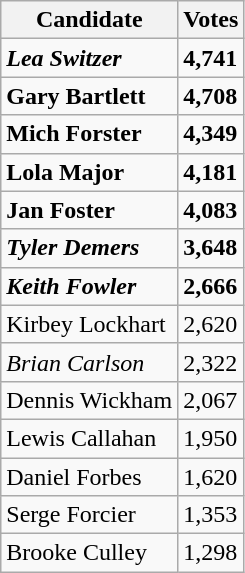<table class="wikitable">
<tr>
<th>Candidate</th>
<th>Votes</th>
</tr>
<tr>
<td><strong><em>Lea Switzer</em></strong></td>
<td><strong>4,741</strong></td>
</tr>
<tr>
<td><strong>Gary Bartlett</strong></td>
<td><strong>4,708</strong></td>
</tr>
<tr>
<td><strong>Mich Forster</strong></td>
<td><strong>4,349</strong></td>
</tr>
<tr>
<td><strong>Lola Major</strong></td>
<td><strong>4,181</strong></td>
</tr>
<tr>
<td><strong>Jan Foster</strong></td>
<td><strong>4,083</strong></td>
</tr>
<tr>
<td><strong><em>Tyler Demers</em></strong></td>
<td><strong>3,648</strong></td>
</tr>
<tr>
<td><strong><em>Keith Fowler</em></strong></td>
<td><strong>2,666</strong></td>
</tr>
<tr>
<td>Kirbey Lockhart</td>
<td>2,620</td>
</tr>
<tr>
<td><em>Brian Carlson</em></td>
<td>2,322</td>
</tr>
<tr>
<td>Dennis Wickham</td>
<td>2,067</td>
</tr>
<tr>
<td>Lewis Callahan</td>
<td>1,950</td>
</tr>
<tr>
<td>Daniel Forbes</td>
<td>1,620</td>
</tr>
<tr>
<td>Serge Forcier</td>
<td>1,353</td>
</tr>
<tr>
<td>Brooke Culley</td>
<td>1,298</td>
</tr>
</table>
